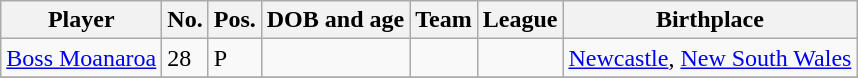<table class="wikitable sortable">
<tr>
<th>Player</th>
<th>No.</th>
<th>Pos.</th>
<th>DOB and age</th>
<th>Team</th>
<th>League</th>
<th>Birthplace</th>
</tr>
<tr>
<td><a href='#'>Boss Moanaroa</a></td>
<td>28</td>
<td>P</td>
<td></td>
<td></td>
<td></td>
<td><a href='#'>Newcastle</a>, <a href='#'>New South Wales</a></td>
</tr>
<tr>
</tr>
</table>
